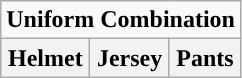<table class="wikitable">
<tr>
<td align="center" Colspan="3"><strong>Uniform Combination</strong></td>
</tr>
<tr align="center">
<th>Helmet</th>
<th>Jersey</th>
<th>Pants</th>
</tr>
</table>
